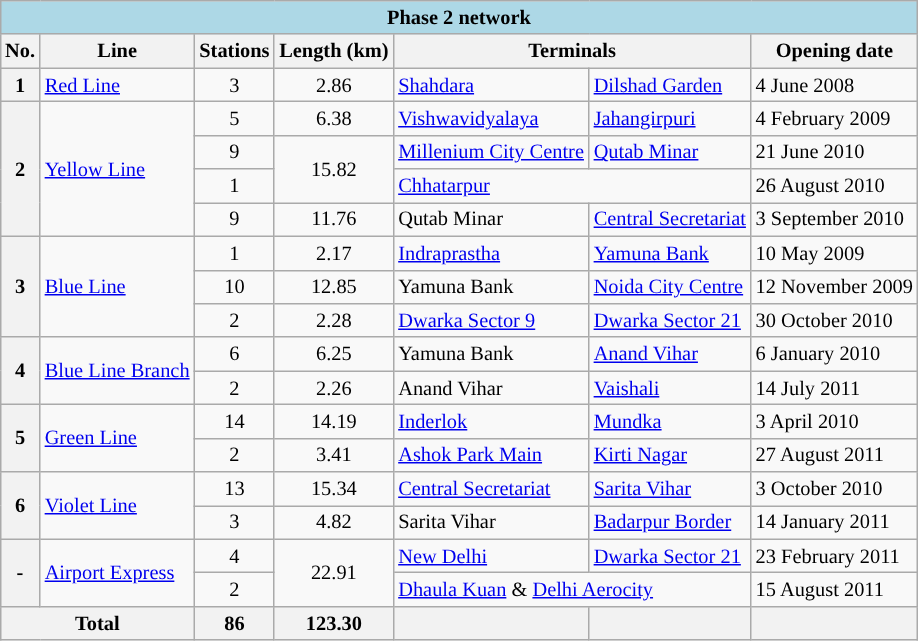<table class="wikitable sortable" style="font-size:85%;margin:auto">
<tr>
<th colspan="7" style="background:#ADD8E6;">Phase 2 network</th>
</tr>
<tr>
<th>No.</th>
<th>Line</th>
<th>Stations</th>
<th>Length (km)</th>
<th colspan="2">Terminals</th>
<th>Opening date</th>
</tr>
<tr>
<th>1</th>
<td style="background:#"><a href='#'><span>Red Line</span></a></td>
<td style="text-align:center;">3</td>
<td style="text-align:center;">2.86</td>
<td><a href='#'>Shahdara</a></td>
<td><a href='#'>Dilshad Garden</a></td>
<td>4 June 2008</td>
</tr>
<tr>
<th rowspan="4">2</th>
<td rowspan="4" style="background:#"><a href='#'><span>Yellow Line</span></a></td>
<td style="text-align:center;">5</td>
<td style="text-align:center;">6.38</td>
<td><a href='#'>Vishwavidyalaya</a></td>
<td><a href='#'>Jahangirpuri</a></td>
<td>4 February 2009</td>
</tr>
<tr>
<td style="text-align:center;">9</td>
<td rowspan="2" style="text-align:center;">15.82</td>
<td><a href='#'>Millenium City Centre</a></td>
<td><a href='#'>Qutab Minar</a></td>
<td>21 June 2010</td>
</tr>
<tr>
<td style="text-align:center;">1</td>
<td colspan="2"><a href='#'>Chhatarpur</a></td>
<td>26 August 2010</td>
</tr>
<tr>
<td style="text-align:center;">9</td>
<td style="text-align:center;">11.76</td>
<td>Qutab Minar</td>
<td><a href='#'>Central Secretariat</a></td>
<td>3 September 2010</td>
</tr>
<tr>
<th rowspan="3">3</th>
<td rowspan="3" style="background:#"><a href='#'><span>Blue Line</span></a></td>
<td style="text-align:center;">1</td>
<td style="text-align:center;">2.17</td>
<td><a href='#'>Indraprastha</a></td>
<td><a href='#'>Yamuna Bank</a></td>
<td>10 May 2009</td>
</tr>
<tr>
<td style="text-align:center;">10</td>
<td style="text-align:center;">12.85</td>
<td>Yamuna Bank</td>
<td><a href='#'>Noida City Centre</a></td>
<td>12 November 2009</td>
</tr>
<tr>
<td style="text-align:center;">2</td>
<td style="text-align:center;">2.28</td>
<td><a href='#'>Dwarka Sector 9</a></td>
<td><a href='#'>Dwarka Sector 21</a></td>
<td>30 October 2010</td>
</tr>
<tr>
<th rowspan="2">4</th>
<td rowspan="2" style="background:#"><a href='#'><span>Blue Line Branch</span></a></td>
<td style="text-align:center;">6</td>
<td style="text-align:center;">6.25</td>
<td>Yamuna Bank</td>
<td><a href='#'>Anand Vihar</a></td>
<td>6 January 2010</td>
</tr>
<tr>
<td style="text-align:center;">2</td>
<td style="text-align:center;">2.26</td>
<td>Anand Vihar</td>
<td><a href='#'>Vaishali</a></td>
<td>14 July 2011</td>
</tr>
<tr>
<th rowspan="2">5</th>
<td rowspan="2" style="background:#"><a href='#'><span>Green Line</span></a></td>
<td style="text-align:center;">14</td>
<td style="text-align:center;">14.19</td>
<td><a href='#'>Inderlok</a></td>
<td><a href='#'>Mundka</a></td>
<td>3 April 2010</td>
</tr>
<tr>
<td style="text-align:center;">2</td>
<td style="text-align:center;">3.41</td>
<td><a href='#'>Ashok Park Main</a></td>
<td><a href='#'>Kirti Nagar</a></td>
<td>27 August 2011</td>
</tr>
<tr>
<th rowspan="2">6</th>
<td rowspan="2" style="background:#"><a href='#'><span>Violet Line</span></a></td>
<td style="text-align:center;">13</td>
<td style="text-align:center;">15.34</td>
<td><a href='#'>Central Secretariat</a></td>
<td><a href='#'>Sarita Vihar</a></td>
<td>3 October 2010</td>
</tr>
<tr>
<td style="text-align:center;">3</td>
<td style="text-align:center;">4.82</td>
<td>Sarita Vihar</td>
<td><a href='#'>Badarpur Border</a></td>
<td>14 January 2011</td>
</tr>
<tr>
<th rowspan="2">-</th>
<td rowspan="2" style="background:#"><a href='#'><span>Airport Express</span></a></td>
<td style="text-align:center;">4</td>
<td rowspan="2" style="text-align:center;">22.91</td>
<td><a href='#'>New Delhi</a></td>
<td><a href='#'>Dwarka Sector 21</a></td>
<td>23 February 2011</td>
</tr>
<tr>
<td style="text-align:center;">2</td>
<td colspan="2"><a href='#'>Dhaula Kuan</a> & <a href='#'>Delhi Aerocity</a></td>
<td>15 August 2011</td>
</tr>
<tr>
<th colspan="2">Total</th>
<th>86</th>
<th>123.30</th>
<th></th>
<th></th>
<th></th>
</tr>
</table>
